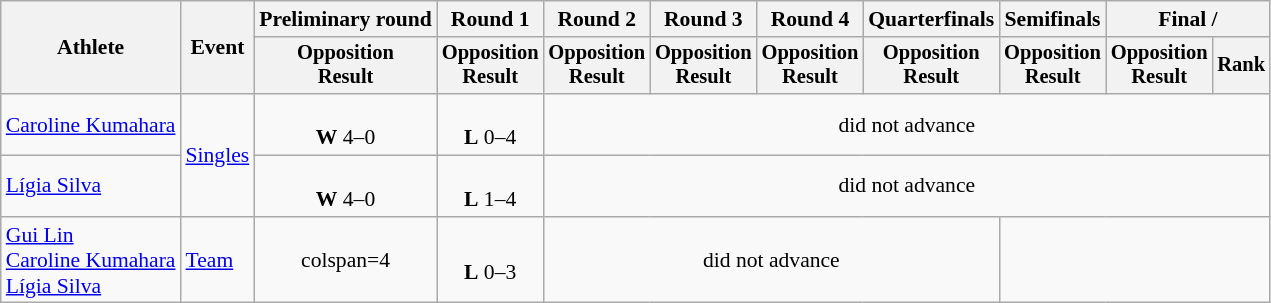<table class="wikitable" border="1" style="font-size:90%">
<tr>
<th rowspan="2">Athlete</th>
<th rowspan="2">Event</th>
<th>Preliminary round</th>
<th>Round 1</th>
<th>Round 2</th>
<th>Round 3</th>
<th>Round 4</th>
<th>Quarterfinals</th>
<th>Semifinals</th>
<th colspan=2>Final / </th>
</tr>
<tr style="font-size:95%">
<th>Opposition<br>Result</th>
<th>Opposition<br>Result</th>
<th>Opposition<br>Result</th>
<th>Opposition<br>Result</th>
<th>Opposition<br>Result</th>
<th>Opposition<br>Result</th>
<th>Opposition<br>Result</th>
<th>Opposition<br>Result</th>
<th>Rank</th>
</tr>
<tr align=center>
<td align=left><a href='#'>Caroline Kumahara</a></td>
<td align=left rowspan=2><a href='#'>Singles</a></td>
<td><br><strong>W</strong> 4–0</td>
<td><br><strong>L</strong> 0–4</td>
<td colspan=7>did not advance</td>
</tr>
<tr align=center>
<td align=left><a href='#'>Lígia Silva</a></td>
<td><br><strong>W</strong> 4–0</td>
<td><br><strong>L</strong> 1–4</td>
<td colspan=7>did not advance</td>
</tr>
<tr align=center>
<td align=left><a href='#'>Gui Lin</a><br><a href='#'>Caroline Kumahara</a><br><a href='#'>Lígia Silva</a></td>
<td align=left><a href='#'>Team</a></td>
<td>colspan=4 </td>
<td><br><strong>L</strong> 0–3</td>
<td colspan=4>did not advance</td>
</tr>
</table>
